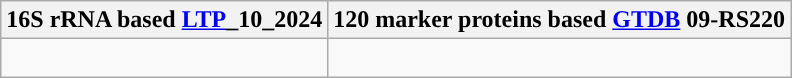<table class="wikitable">
<tr>
<th colspan=1>16S rRNA based <a href='#'>LTP</a>_10_2024</th>
<th colspan=1>120 marker proteins based <a href='#'>GTDB</a> 09-RS220</th>
</tr>
<tr>
<td style="vertical-align:top"><br></td>
<td><br></td>
</tr>
</table>
